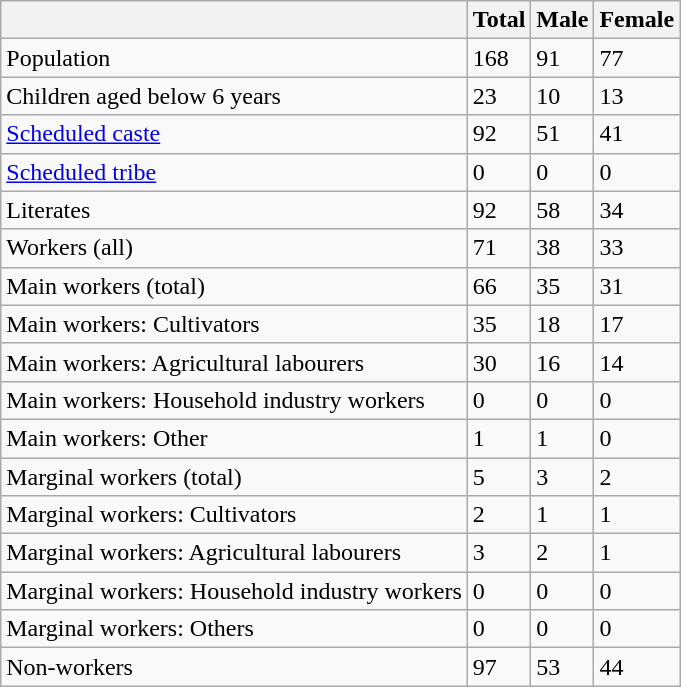<table class="wikitable sortable">
<tr>
<th></th>
<th>Total</th>
<th>Male</th>
<th>Female</th>
</tr>
<tr>
<td>Population</td>
<td>168</td>
<td>91</td>
<td>77</td>
</tr>
<tr>
<td>Children aged below 6 years</td>
<td>23</td>
<td>10</td>
<td>13</td>
</tr>
<tr>
<td><a href='#'>Scheduled caste</a></td>
<td>92</td>
<td>51</td>
<td>41</td>
</tr>
<tr>
<td><a href='#'>Scheduled tribe</a></td>
<td>0</td>
<td>0</td>
<td>0</td>
</tr>
<tr>
<td>Literates</td>
<td>92</td>
<td>58</td>
<td>34</td>
</tr>
<tr>
<td>Workers (all)</td>
<td>71</td>
<td>38</td>
<td>33</td>
</tr>
<tr>
<td>Main workers (total)</td>
<td>66</td>
<td>35</td>
<td>31</td>
</tr>
<tr>
<td>Main workers: Cultivators</td>
<td>35</td>
<td>18</td>
<td>17</td>
</tr>
<tr>
<td>Main workers: Agricultural labourers</td>
<td>30</td>
<td>16</td>
<td>14</td>
</tr>
<tr>
<td>Main workers: Household industry workers</td>
<td>0</td>
<td>0</td>
<td>0</td>
</tr>
<tr>
<td>Main workers: Other</td>
<td>1</td>
<td>1</td>
<td>0</td>
</tr>
<tr>
<td>Marginal workers (total)</td>
<td>5</td>
<td>3</td>
<td>2</td>
</tr>
<tr>
<td>Marginal workers: Cultivators</td>
<td>2</td>
<td>1</td>
<td>1</td>
</tr>
<tr>
<td>Marginal workers: Agricultural labourers</td>
<td>3</td>
<td>2</td>
<td>1</td>
</tr>
<tr>
<td>Marginal workers: Household industry workers</td>
<td>0</td>
<td>0</td>
<td>0</td>
</tr>
<tr>
<td>Marginal workers: Others</td>
<td>0</td>
<td>0</td>
<td>0</td>
</tr>
<tr>
<td>Non-workers</td>
<td>97</td>
<td>53</td>
<td>44</td>
</tr>
</table>
